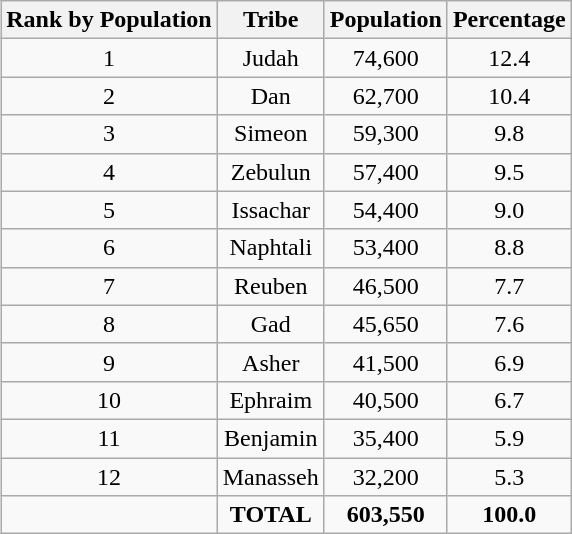<table class="wikitable" align=right style="text-align:center">
<tr>
<th>Rank by Population</th>
<th>Tribe</th>
<th>Population</th>
<th>Percentage</th>
</tr>
<tr>
<td>1</td>
<td>Judah</td>
<td>74,600</td>
<td>12.4</td>
</tr>
<tr>
<td>2</td>
<td>Dan</td>
<td>62,700</td>
<td>10.4</td>
</tr>
<tr>
<td>3</td>
<td>Simeon</td>
<td>59,300</td>
<td>9.8</td>
</tr>
<tr>
<td>4</td>
<td>Zebulun</td>
<td>57,400</td>
<td>9.5</td>
</tr>
<tr>
<td>5</td>
<td>Issachar</td>
<td>54,400</td>
<td>9.0</td>
</tr>
<tr>
<td>6</td>
<td>Naphtali</td>
<td>53,400</td>
<td>8.8</td>
</tr>
<tr>
<td>7</td>
<td>Reuben</td>
<td>46,500</td>
<td>7.7</td>
</tr>
<tr>
<td>8</td>
<td>Gad</td>
<td>45,650</td>
<td>7.6</td>
</tr>
<tr>
<td>9</td>
<td>Asher</td>
<td>41,500</td>
<td>6.9</td>
</tr>
<tr>
<td>10</td>
<td>Ephraim</td>
<td>40,500</td>
<td>6.7</td>
</tr>
<tr>
<td>11</td>
<td>Benjamin</td>
<td>35,400</td>
<td>5.9</td>
</tr>
<tr>
<td>12</td>
<td>Manasseh</td>
<td>32,200</td>
<td>5.3</td>
</tr>
<tr>
<td></td>
<td><strong>TOTAL</strong></td>
<td><strong>603,550</strong></td>
<td><strong>100.0</strong></td>
</tr>
</table>
